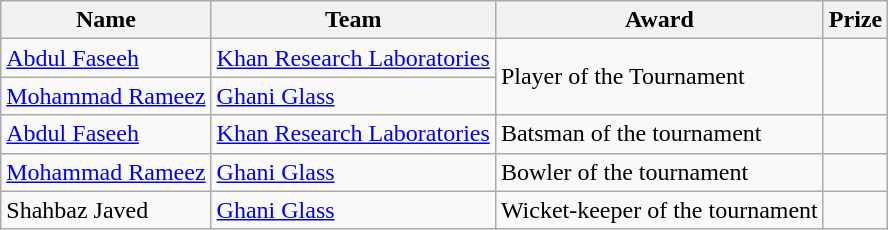<table class="wikitable">
<tr>
<th>Name</th>
<th>Team</th>
<th>Award</th>
<th>Prize</th>
</tr>
<tr>
<td><a href='#'>Abdul Faseeh</a></td>
<td><a href='#'>Khan Research Laboratories</a></td>
<td rowspan=2>Player of the Tournament</td>
<td rowspan=2></td>
</tr>
<tr>
<td><a href='#'>Mohammad Rameez</a></td>
<td><a href='#'>Ghani Glass</a></td>
</tr>
<tr>
<td><a href='#'>Abdul Faseeh</a></td>
<td><a href='#'>Khan Research Laboratories</a></td>
<td>Batsman of the tournament</td>
<td></td>
</tr>
<tr>
<td><a href='#'>Mohammad Rameez</a></td>
<td><a href='#'>Ghani Glass</a></td>
<td>Bowler of the tournament</td>
<td></td>
</tr>
<tr>
<td>Shahbaz Javed</td>
<td><a href='#'>Ghani Glass</a></td>
<td>Wicket-keeper of the tournament</td>
<td></td>
</tr>
</table>
